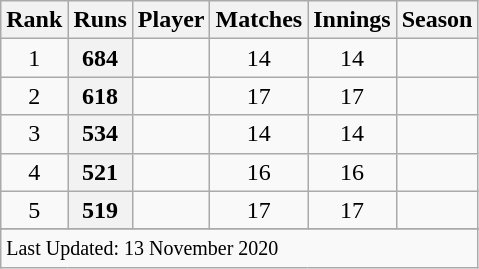<table class="wikitable">
<tr>
<th>Rank</th>
<th>Runs</th>
<th>Player</th>
<th>Matches</th>
<th>Innings</th>
<th>Season</th>
</tr>
<tr>
<td align=center>1</td>
<th scope=row style=text-align:center;>684</th>
<td></td>
<td align=center>14</td>
<td align=center>14</td>
<td></td>
</tr>
<tr>
<td align=center>2</td>
<th scope=row style=text-align:center;>618</th>
<td></td>
<td align=center>17</td>
<td align=center>17</td>
<td></td>
</tr>
<tr>
<td align=center>3</td>
<th scope=row style=text-align:center;>534</th>
<td></td>
<td align=center>14</td>
<td align=center>14</td>
<td></td>
</tr>
<tr>
<td align=center>4</td>
<th scope=row style=text-align:center;>521</th>
<td></td>
<td align=center>16</td>
<td align=center>16</td>
<td></td>
</tr>
<tr>
<td align=center>5</td>
<th scope=row style=text-align:center;>519</th>
<td></td>
<td align=center>17</td>
<td align=center>17</td>
<td></td>
</tr>
<tr>
</tr>
<tr class=sortbottom>
<td colspan=6><small>Last Updated: 13 November 2020</small></td>
</tr>
</table>
